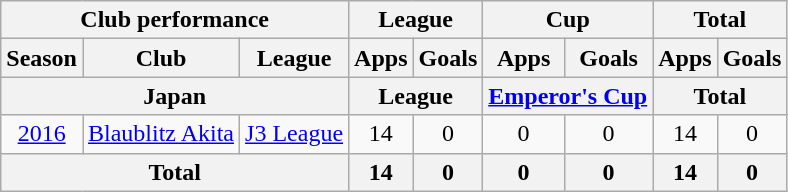<table class="wikitable" style="text-align:center;">
<tr>
<th colspan=3>Club performance</th>
<th colspan=2>League</th>
<th colspan=2>Cup</th>
<th colspan=2>Total</th>
</tr>
<tr>
<th>Season</th>
<th>Club</th>
<th>League</th>
<th>Apps</th>
<th>Goals</th>
<th>Apps</th>
<th>Goals</th>
<th>Apps</th>
<th>Goals</th>
</tr>
<tr>
<th colspan=3>Japan</th>
<th colspan=2>League</th>
<th colspan=2><a href='#'>Emperor's Cup</a></th>
<th colspan=2>Total</th>
</tr>
<tr>
<td><a href='#'>2016</a></td>
<td rowspan="1"><a href='#'>Blaublitz Akita</a></td>
<td rowspan="1"><a href='#'>J3 League</a></td>
<td>14</td>
<td>0</td>
<td>0</td>
<td>0</td>
<td>14</td>
<td>0</td>
</tr>
<tr>
<th colspan=3>Total</th>
<th>14</th>
<th>0</th>
<th>0</th>
<th>0</th>
<th>14</th>
<th>0</th>
</tr>
</table>
